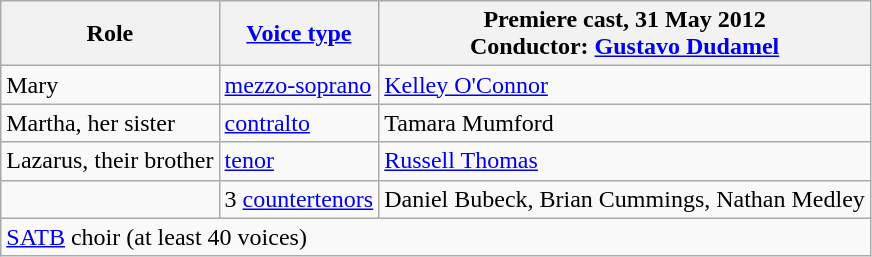<table class="wikitable">
<tr>
<th>Role</th>
<th><a href='#'>Voice type</a></th>
<th>Premiere cast, 31 May 2012<br>Conductor: <a href='#'>Gustavo Dudamel</a></th>
</tr>
<tr>
<td>Mary</td>
<td><a href='#'>mezzo-soprano</a></td>
<td><a href='#'>Kelley O'Connor</a></td>
</tr>
<tr>
<td>Martha, her sister</td>
<td><a href='#'>contralto</a></td>
<td>Tamara Mumford</td>
</tr>
<tr>
<td>Lazarus, their brother</td>
<td><a href='#'>tenor</a></td>
<td><a href='#'>Russell Thomas</a></td>
</tr>
<tr>
<td> </td>
<td>3 <a href='#'>countertenors</a></td>
<td>Daniel Bubeck, Brian Cummings, Nathan Medley</td>
</tr>
<tr>
<td colspan=3><a href='#'>SATB</a> choir (at least 40 voices)</td>
</tr>
</table>
